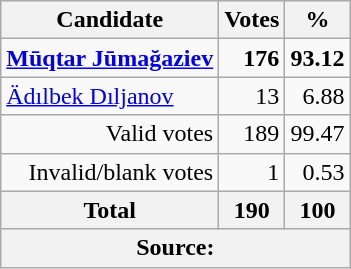<table class="wikitable" style="text-align:right">
<tr>
<th>Candidate</th>
<th>Votes</th>
<th>%</th>
</tr>
<tr>
<td align="left"><strong><a href='#'>Mūqtar Jūmağaziev</a></strong></td>
<td><strong>176</strong></td>
<td><strong>93.12</strong></td>
</tr>
<tr>
<td align="left"><a href='#'>Ädılbek Dıljanov</a></td>
<td>13</td>
<td>6.88</td>
</tr>
<tr>
<td>Valid votes</td>
<td>189</td>
<td>99.47</td>
</tr>
<tr>
<td>Invalid/blank votes</td>
<td>1</td>
<td>0.53</td>
</tr>
<tr>
<th>Total</th>
<th>190</th>
<th>100</th>
</tr>
<tr>
<th colspan="3">Source: </th>
</tr>
</table>
